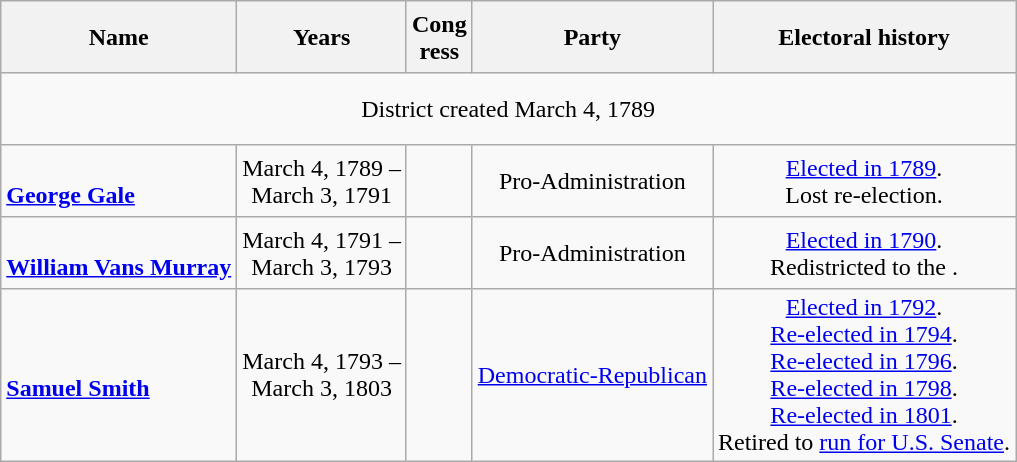<table class="wikitable" style="text-align:center">
<tr style="height:3em">
<th>Name</th>
<th>Years</th>
<th>Cong<br>ress</th>
<th>Party</th>
<th>Electoral history</th>
</tr>
<tr style="height:3em">
<td colspan=5>District created March 4, 1789</td>
</tr>
<tr style="height:3em">
<td align=left><br><strong><a href='#'>George Gale</a></strong><br></td>
<td nowrap>March 4, 1789 –<br>March 3, 1791</td>
<td></td>
<td>Pro-Administration</td>
<td><a href='#'>Elected in 1789</a>.<br>Lost re-election.</td>
</tr>
<tr style="height:3em">
<td align=left><br><strong><a href='#'>William Vans Murray</a></strong><br></td>
<td nowrap>March 4, 1791 –<br>March 3, 1793</td>
<td></td>
<td>Pro-Administration</td>
<td><a href='#'>Elected in 1790</a>.<br>Redistricted to the .</td>
</tr>
<tr style="height:3em">
<td align=left><br><strong><a href='#'>Samuel Smith</a></strong><br></td>
<td nowrap>March 4, 1793 –<br>March 3, 1803</td>
<td></td>
<td><a href='#'>Democratic-Republican</a></td>
<td><a href='#'>Elected in 1792</a>.<br><a href='#'>Re-elected in 1794</a>.<br><a href='#'>Re-elected in 1796</a>.<br><a href='#'>Re-elected in 1798</a>.<br><a href='#'>Re-elected in 1801</a>.<br>Retired to <a href='#'>run for U.S. Senate</a>.</td>
</tr>
</table>
